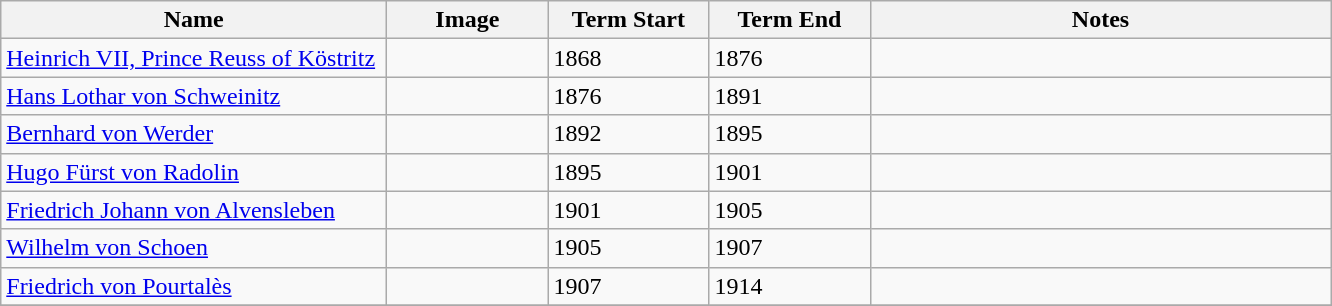<table class="wikitable">
<tr>
<th width="250">Name</th>
<th width="100">Image</th>
<th width="100">Term Start</th>
<th width="100">Term End</th>
<th width="300">Notes</th>
</tr>
<tr>
<td><a href='#'>Heinrich VII, Prince Reuss of Köstritz</a></td>
<td></td>
<td>1868</td>
<td>1876</td>
<td></td>
</tr>
<tr>
<td><a href='#'>Hans Lothar von Schweinitz</a></td>
<td></td>
<td>1876</td>
<td>1891</td>
<td></td>
</tr>
<tr>
<td><a href='#'>Bernhard von Werder</a></td>
<td></td>
<td>1892</td>
<td>1895</td>
<td></td>
</tr>
<tr>
<td><a href='#'>Hugo Fürst von Radolin</a></td>
<td></td>
<td>1895</td>
<td>1901</td>
<td></td>
</tr>
<tr>
<td><a href='#'>Friedrich Johann von Alvensleben</a></td>
<td></td>
<td>1901</td>
<td>1905</td>
<td></td>
</tr>
<tr>
<td><a href='#'>Wilhelm von Schoen</a></td>
<td></td>
<td>1905</td>
<td>1907</td>
<td></td>
</tr>
<tr>
<td><a href='#'>Friedrich von Pourtalès</a></td>
<td></td>
<td>1907</td>
<td>1914</td>
<td></td>
</tr>
<tr>
</tr>
</table>
